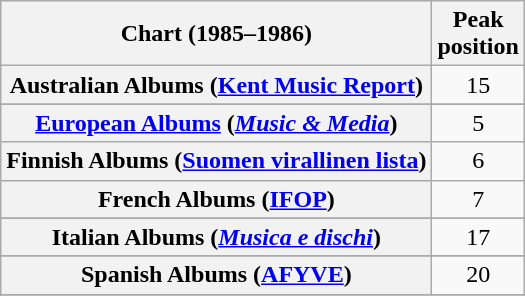<table class="wikitable sortable plainrowheaders" style="text-align:center">
<tr>
<th scope="col">Chart (1985–1986)</th>
<th scope="col">Peak<br>position</th>
</tr>
<tr>
<th scope="row">Australian Albums (<a href='#'>Kent Music Report</a>)</th>
<td>15</td>
</tr>
<tr>
</tr>
<tr>
</tr>
<tr>
</tr>
<tr>
<th scope="row"><a href='#'>European Albums</a> (<em><a href='#'>Music & Media</a></em>)</th>
<td>5</td>
</tr>
<tr>
<th scope="row">Finnish Albums (<a href='#'>Suomen virallinen lista</a>)</th>
<td>6</td>
</tr>
<tr>
<th scope="row">French Albums (<a href='#'>IFOP</a>)</th>
<td>7</td>
</tr>
<tr>
</tr>
<tr>
<th scope="row">Italian Albums (<em><a href='#'>Musica e dischi</a></em>)</th>
<td>17</td>
</tr>
<tr>
</tr>
<tr>
</tr>
<tr>
<th scope="row">Spanish Albums (<a href='#'>AFYVE</a>)</th>
<td>20</td>
</tr>
<tr>
</tr>
<tr>
</tr>
<tr>
</tr>
<tr>
</tr>
</table>
